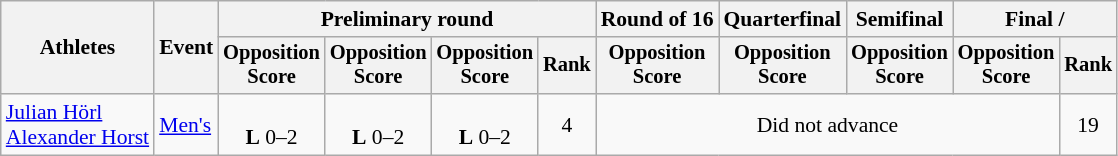<table class=wikitable style=font-size:90%;text-align:center>
<tr>
<th rowspan=2>Athletes</th>
<th rowspan=2>Event</th>
<th colspan=4>Preliminary round</th>
<th>Round of 16</th>
<th>Quarterfinal</th>
<th>Semifinal</th>
<th colspan=2>Final / </th>
</tr>
<tr style=font-size:95%>
<th>Opposition<br>Score</th>
<th>Opposition<br>Score</th>
<th>Opposition<br>Score</th>
<th>Rank</th>
<th>Opposition<br>Score</th>
<th>Opposition<br>Score</th>
<th>Opposition<br>Score</th>
<th>Opposition<br>Score</th>
<th>Rank</th>
</tr>
<tr>
<td align=left><a href='#'>Julian Hörl</a><br><a href='#'>Alexander Horst</a></td>
<td align=left><a href='#'>Men's</a></td>
<td><br><strong>L</strong> 0–2</td>
<td><br><strong>L</strong> 0–2</td>
<td><br><strong>L</strong> 0–2</td>
<td>4</td>
<td colspan=4>Did not advance</td>
<td>19</td>
</tr>
</table>
